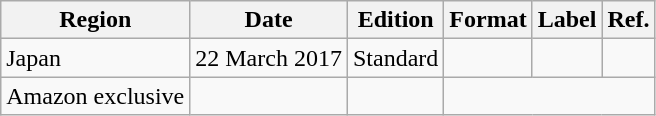<table class="wikitable plainrowheaders">
<tr>
<th scope="col">Region</th>
<th scope="col">Date</th>
<th scope="col">Edition</th>
<th scope="col">Format</th>
<th scope="col">Label</th>
<th scope="col">Ref.</th>
</tr>
<tr>
<td rowscope="2">Japan</td>
<td rowscope="2">22 March 2017</td>
<td>Standard</td>
<td></td>
<td rowscope="2"></td>
<td></td>
</tr>
<tr>
<td>Amazon exclusive</td>
<td></td>
<td></td>
</tr>
</table>
